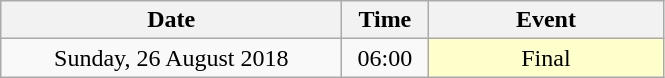<table class = "wikitable" style="text-align:center;">
<tr>
<th width=220>Date</th>
<th width=50>Time</th>
<th width=150>Event</th>
</tr>
<tr>
<td>Sunday, 26 August 2018</td>
<td>06:00</td>
<td bgcolor=ffffcc>Final</td>
</tr>
</table>
